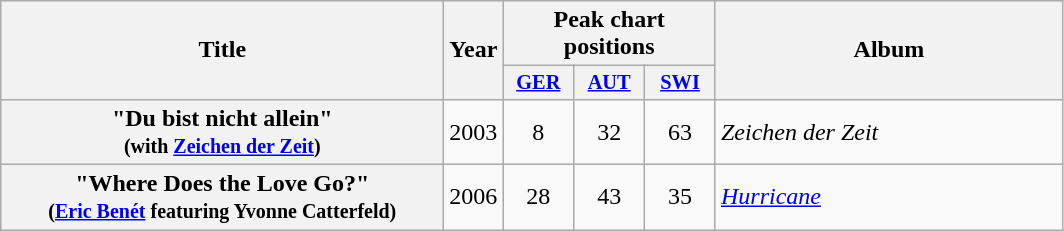<table class="wikitable plainrowheaders" style="text-align:center;">
<tr>
<th scope="col" rowspan="2" style="width:18em;">Title</th>
<th scope="col" rowspan="2" style="width:2em;">Year</th>
<th scope="col" colspan="3">Peak chart positions</th>
<th scope="col" rowspan="2" style="width:14em;">Album</th>
</tr>
<tr>
<th style="width:3em;font-size:85%"><a href='#'>GER</a><br></th>
<th style="width:3em;font-size:85%"><a href='#'>AUT</a><br></th>
<th style="width:3em;font-size:85%"><a href='#'>SWI</a><br></th>
</tr>
<tr>
<th scope="row">"Du bist nicht allein"<br><small>(with <a href='#'>Zeichen der Zeit</a>)</small></th>
<td align="left">2003</td>
<td>8</td>
<td>32</td>
<td>63</td>
<td align="left"><em>Zeichen der Zeit</em></td>
</tr>
<tr>
<th scope="row">"Where Does the Love Go?"<br><small>(<a href='#'>Eric Benét</a> featuring Yvonne Catterfeld)</small></th>
<td align="left">2006</td>
<td>28</td>
<td>43</td>
<td>35</td>
<td align="left"><em><a href='#'>Hurricane</a></em></td>
</tr>
</table>
